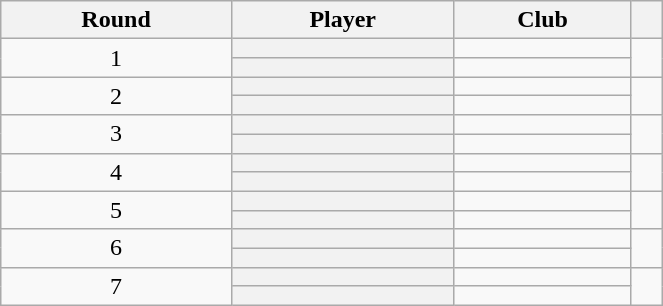<table class="wikitable plainrowheaders sortable" style="text-align:center; width:35%">
<tr>
<th>Round</th>
<th>Player</th>
<th>Club</th>
<th class=unsortable></th>
</tr>
<tr>
<td rowspan=2>1</td>
<th scope=row></th>
<td align=left></td>
<td rowspan=2></td>
</tr>
<tr>
<th scope=row><strong></strong></th>
<td align=left></td>
</tr>
<tr>
<td rowspan=2>2</td>
<th scope=row></th>
<td align=left></td>
<td rowspan=2></td>
</tr>
<tr>
<th scope=row></th>
<td align=left></td>
</tr>
<tr>
<td rowspan=2>3</td>
<th scope=row></th>
<td align=left></td>
<td rowspan=2></td>
</tr>
<tr>
<th scope=row></th>
<td align=left></td>
</tr>
<tr>
<td rowspan=2>4</td>
<th scope=row></th>
<td align=left></td>
<td rowspan=2></td>
</tr>
<tr>
<th scope=row></th>
<td align=left></td>
</tr>
<tr>
<td rowspan=2>5</td>
<th scope=row></th>
<td align=left></td>
<td rowspan=2></td>
</tr>
<tr>
<th scope=row></th>
<td align=left></td>
</tr>
<tr>
<td rowspan=2>6</td>
<th scope=row></th>
<td align=left></td>
<td rowspan=2></td>
</tr>
<tr>
<th scope=row></th>
<td align=left></td>
</tr>
<tr>
<td rowspan=2>7</td>
<th scope=row></th>
<td align=left></td>
<td rowspan=2></td>
</tr>
<tr>
<th scope=row></th>
<td align=left></td>
</tr>
</table>
